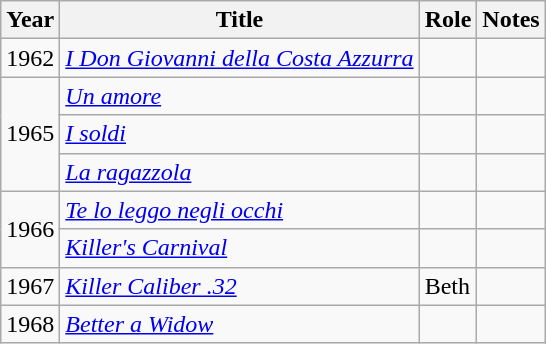<table class="wikitable sortable">
<tr>
<th>Year</th>
<th>Title</th>
<th>Role</th>
<th class="unsortable">Notes</th>
</tr>
<tr>
<td>1962</td>
<td><em><a href='#'>I Don Giovanni della Costa Azzurra</a></em></td>
<td></td>
<td></td>
</tr>
<tr>
<td rowspan=3>1965</td>
<td><em><a href='#'>Un amore</a></em></td>
<td></td>
<td></td>
</tr>
<tr>
<td><em><a href='#'>I soldi</a></em></td>
<td></td>
<td></td>
</tr>
<tr>
<td><em><a href='#'>La ragazzola</a></em></td>
<td></td>
<td></td>
</tr>
<tr>
<td rowspan=2>1966</td>
<td><em><a href='#'>Te lo leggo negli occhi</a></em></td>
<td></td>
<td></td>
</tr>
<tr>
<td><em><a href='#'>Killer's Carnival</a></em></td>
<td></td>
<td></td>
</tr>
<tr>
<td>1967</td>
<td><em><a href='#'>Killer Caliber .32</a></em></td>
<td>Beth</td>
<td></td>
</tr>
<tr>
<td>1968</td>
<td><em><a href='#'>Better a Widow</a></em></td>
<td></td>
<td></td>
</tr>
</table>
